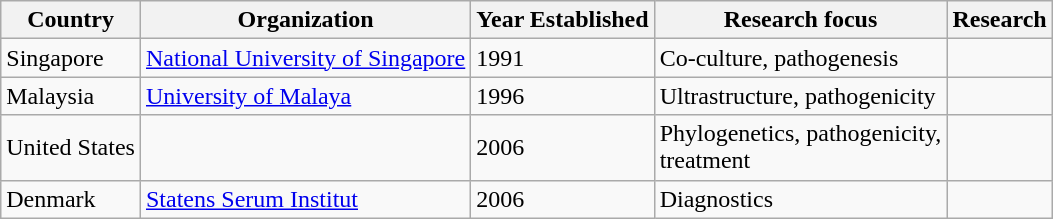<table class="wikitable">
<tr>
<th>Country</th>
<th>Organization</th>
<th>Year Established</th>
<th>Research focus</th>
<th>Research</th>
</tr>
<tr>
<td>Singapore</td>
<td><a href='#'>National University of Singapore</a></td>
<td>1991</td>
<td>Co-culture, pathogenesis</td>
<td><br></td>
</tr>
<tr>
<td>Malaysia</td>
<td><a href='#'>University of Malaya</a></td>
<td>1996</td>
<td>Ultrastructure, pathogenicity</td>
<td></td>
</tr>
<tr>
<td>United States</td>
<td></td>
<td>2006</td>
<td>Phylogenetics, pathogenicity,<br>treatment</td>
<td></td>
</tr>
<tr>
<td>Denmark</td>
<td><a href='#'>Statens Serum Institut</a></td>
<td>2006</td>
<td>Diagnostics</td>
<td></td>
</tr>
</table>
